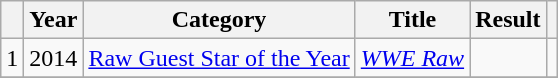<table class="wikitable" style="text-align:center;">
<tr>
<th scope="col"></th>
<th scope="col">Year</th>
<th scope="col">Category</th>
<th scope="col">Title</th>
<th scope="col">Result</th>
<th scope="col"></th>
</tr>
<tr>
<td>1</td>
<td>2014</td>
<td><a href='#'>Raw Guest Star of the Year</a></td>
<td><em><a href='#'>WWE Raw</a></em></td>
<td></td>
<td></td>
</tr>
<tr>
</tr>
</table>
